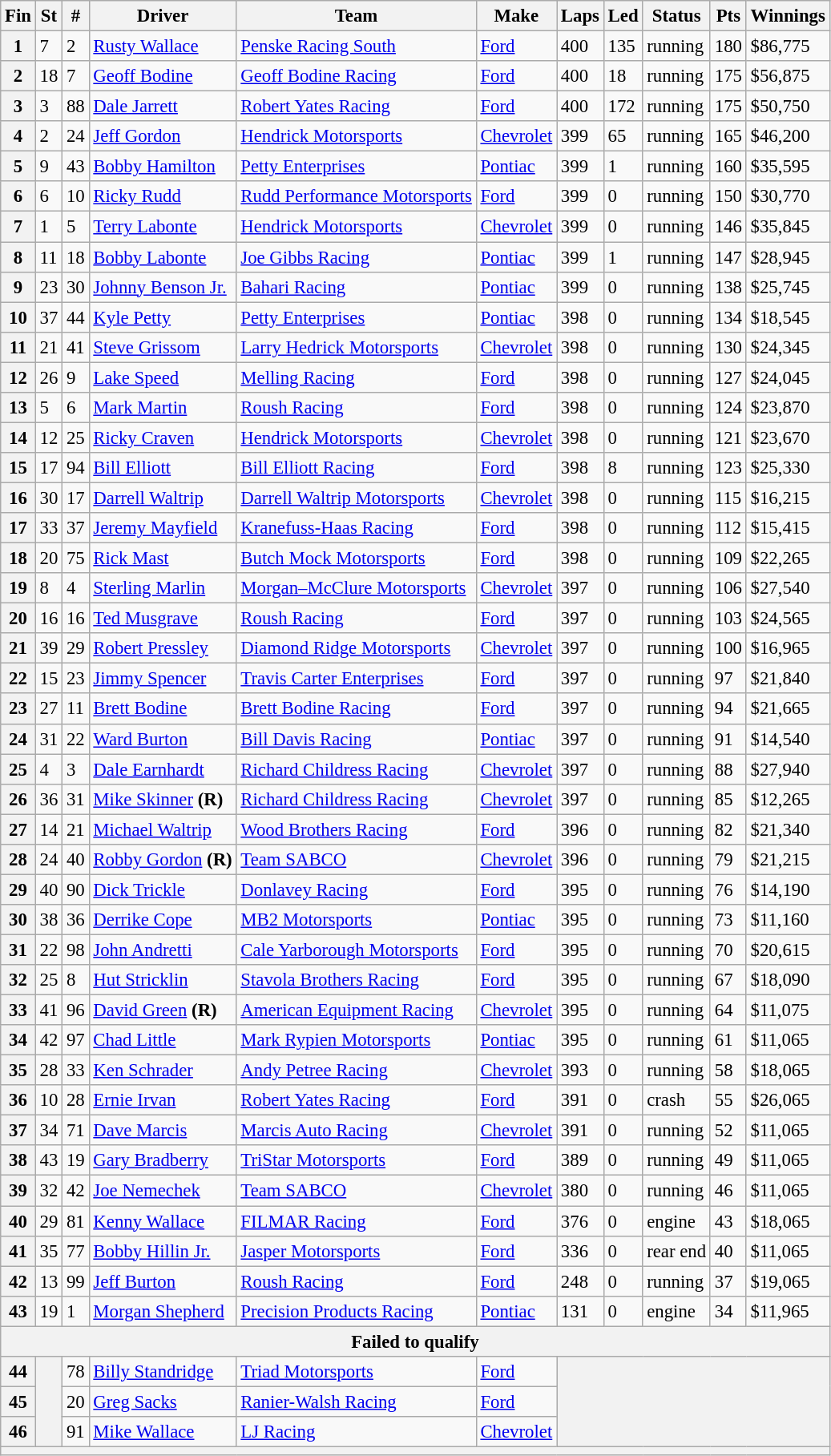<table class="wikitable" style="font-size:95%">
<tr>
<th>Fin</th>
<th>St</th>
<th>#</th>
<th>Driver</th>
<th>Team</th>
<th>Make</th>
<th>Laps</th>
<th>Led</th>
<th>Status</th>
<th>Pts</th>
<th>Winnings</th>
</tr>
<tr>
<th>1</th>
<td>7</td>
<td>2</td>
<td><a href='#'>Rusty Wallace</a></td>
<td><a href='#'>Penske Racing South</a></td>
<td><a href='#'>Ford</a></td>
<td>400</td>
<td>135</td>
<td>running</td>
<td>180</td>
<td>$86,775</td>
</tr>
<tr>
<th>2</th>
<td>18</td>
<td>7</td>
<td><a href='#'>Geoff Bodine</a></td>
<td><a href='#'>Geoff Bodine Racing</a></td>
<td><a href='#'>Ford</a></td>
<td>400</td>
<td>18</td>
<td>running</td>
<td>175</td>
<td>$56,875</td>
</tr>
<tr>
<th>3</th>
<td>3</td>
<td>88</td>
<td><a href='#'>Dale Jarrett</a></td>
<td><a href='#'>Robert Yates Racing</a></td>
<td><a href='#'>Ford</a></td>
<td>400</td>
<td>172</td>
<td>running</td>
<td>175</td>
<td>$50,750</td>
</tr>
<tr>
<th>4</th>
<td>2</td>
<td>24</td>
<td><a href='#'>Jeff Gordon</a></td>
<td><a href='#'>Hendrick Motorsports</a></td>
<td><a href='#'>Chevrolet</a></td>
<td>399</td>
<td>65</td>
<td>running</td>
<td>165</td>
<td>$46,200</td>
</tr>
<tr>
<th>5</th>
<td>9</td>
<td>43</td>
<td><a href='#'>Bobby Hamilton</a></td>
<td><a href='#'>Petty Enterprises</a></td>
<td><a href='#'>Pontiac</a></td>
<td>399</td>
<td>1</td>
<td>running</td>
<td>160</td>
<td>$35,595</td>
</tr>
<tr>
<th>6</th>
<td>6</td>
<td>10</td>
<td><a href='#'>Ricky Rudd</a></td>
<td><a href='#'>Rudd Performance Motorsports</a></td>
<td><a href='#'>Ford</a></td>
<td>399</td>
<td>0</td>
<td>running</td>
<td>150</td>
<td>$30,770</td>
</tr>
<tr>
<th>7</th>
<td>1</td>
<td>5</td>
<td><a href='#'>Terry Labonte</a></td>
<td><a href='#'>Hendrick Motorsports</a></td>
<td><a href='#'>Chevrolet</a></td>
<td>399</td>
<td>0</td>
<td>running</td>
<td>146</td>
<td>$35,845</td>
</tr>
<tr>
<th>8</th>
<td>11</td>
<td>18</td>
<td><a href='#'>Bobby Labonte</a></td>
<td><a href='#'>Joe Gibbs Racing</a></td>
<td><a href='#'>Pontiac</a></td>
<td>399</td>
<td>1</td>
<td>running</td>
<td>147</td>
<td>$28,945</td>
</tr>
<tr>
<th>9</th>
<td>23</td>
<td>30</td>
<td><a href='#'>Johnny Benson Jr.</a></td>
<td><a href='#'>Bahari Racing</a></td>
<td><a href='#'>Pontiac</a></td>
<td>399</td>
<td>0</td>
<td>running</td>
<td>138</td>
<td>$25,745</td>
</tr>
<tr>
<th>10</th>
<td>37</td>
<td>44</td>
<td><a href='#'>Kyle Petty</a></td>
<td><a href='#'>Petty Enterprises</a></td>
<td><a href='#'>Pontiac</a></td>
<td>398</td>
<td>0</td>
<td>running</td>
<td>134</td>
<td>$18,545</td>
</tr>
<tr>
<th>11</th>
<td>21</td>
<td>41</td>
<td><a href='#'>Steve Grissom</a></td>
<td><a href='#'>Larry Hedrick Motorsports</a></td>
<td><a href='#'>Chevrolet</a></td>
<td>398</td>
<td>0</td>
<td>running</td>
<td>130</td>
<td>$24,345</td>
</tr>
<tr>
<th>12</th>
<td>26</td>
<td>9</td>
<td><a href='#'>Lake Speed</a></td>
<td><a href='#'>Melling Racing</a></td>
<td><a href='#'>Ford</a></td>
<td>398</td>
<td>0</td>
<td>running</td>
<td>127</td>
<td>$24,045</td>
</tr>
<tr>
<th>13</th>
<td>5</td>
<td>6</td>
<td><a href='#'>Mark Martin</a></td>
<td><a href='#'>Roush Racing</a></td>
<td><a href='#'>Ford</a></td>
<td>398</td>
<td>0</td>
<td>running</td>
<td>124</td>
<td>$23,870</td>
</tr>
<tr>
<th>14</th>
<td>12</td>
<td>25</td>
<td><a href='#'>Ricky Craven</a></td>
<td><a href='#'>Hendrick Motorsports</a></td>
<td><a href='#'>Chevrolet</a></td>
<td>398</td>
<td>0</td>
<td>running</td>
<td>121</td>
<td>$23,670</td>
</tr>
<tr>
<th>15</th>
<td>17</td>
<td>94</td>
<td><a href='#'>Bill Elliott</a></td>
<td><a href='#'>Bill Elliott Racing</a></td>
<td><a href='#'>Ford</a></td>
<td>398</td>
<td>8</td>
<td>running</td>
<td>123</td>
<td>$25,330</td>
</tr>
<tr>
<th>16</th>
<td>30</td>
<td>17</td>
<td><a href='#'>Darrell Waltrip</a></td>
<td><a href='#'>Darrell Waltrip Motorsports</a></td>
<td><a href='#'>Chevrolet</a></td>
<td>398</td>
<td>0</td>
<td>running</td>
<td>115</td>
<td>$16,215</td>
</tr>
<tr>
<th>17</th>
<td>33</td>
<td>37</td>
<td><a href='#'>Jeremy Mayfield</a></td>
<td><a href='#'>Kranefuss-Haas Racing</a></td>
<td><a href='#'>Ford</a></td>
<td>398</td>
<td>0</td>
<td>running</td>
<td>112</td>
<td>$15,415</td>
</tr>
<tr>
<th>18</th>
<td>20</td>
<td>75</td>
<td><a href='#'>Rick Mast</a></td>
<td><a href='#'>Butch Mock Motorsports</a></td>
<td><a href='#'>Ford</a></td>
<td>398</td>
<td>0</td>
<td>running</td>
<td>109</td>
<td>$22,265</td>
</tr>
<tr>
<th>19</th>
<td>8</td>
<td>4</td>
<td><a href='#'>Sterling Marlin</a></td>
<td><a href='#'>Morgan–McClure Motorsports</a></td>
<td><a href='#'>Chevrolet</a></td>
<td>397</td>
<td>0</td>
<td>running</td>
<td>106</td>
<td>$27,540</td>
</tr>
<tr>
<th>20</th>
<td>16</td>
<td>16</td>
<td><a href='#'>Ted Musgrave</a></td>
<td><a href='#'>Roush Racing</a></td>
<td><a href='#'>Ford</a></td>
<td>397</td>
<td>0</td>
<td>running</td>
<td>103</td>
<td>$24,565</td>
</tr>
<tr>
<th>21</th>
<td>39</td>
<td>29</td>
<td><a href='#'>Robert Pressley</a></td>
<td><a href='#'>Diamond Ridge Motorsports</a></td>
<td><a href='#'>Chevrolet</a></td>
<td>397</td>
<td>0</td>
<td>running</td>
<td>100</td>
<td>$16,965</td>
</tr>
<tr>
<th>22</th>
<td>15</td>
<td>23</td>
<td><a href='#'>Jimmy Spencer</a></td>
<td><a href='#'>Travis Carter Enterprises</a></td>
<td><a href='#'>Ford</a></td>
<td>397</td>
<td>0</td>
<td>running</td>
<td>97</td>
<td>$21,840</td>
</tr>
<tr>
<th>23</th>
<td>27</td>
<td>11</td>
<td><a href='#'>Brett Bodine</a></td>
<td><a href='#'>Brett Bodine Racing</a></td>
<td><a href='#'>Ford</a></td>
<td>397</td>
<td>0</td>
<td>running</td>
<td>94</td>
<td>$21,665</td>
</tr>
<tr>
<th>24</th>
<td>31</td>
<td>22</td>
<td><a href='#'>Ward Burton</a></td>
<td><a href='#'>Bill Davis Racing</a></td>
<td><a href='#'>Pontiac</a></td>
<td>397</td>
<td>0</td>
<td>running</td>
<td>91</td>
<td>$14,540</td>
</tr>
<tr>
<th>25</th>
<td>4</td>
<td>3</td>
<td><a href='#'>Dale Earnhardt</a></td>
<td><a href='#'>Richard Childress Racing</a></td>
<td><a href='#'>Chevrolet</a></td>
<td>397</td>
<td>0</td>
<td>running</td>
<td>88</td>
<td>$27,940</td>
</tr>
<tr>
<th>26</th>
<td>36</td>
<td>31</td>
<td><a href='#'>Mike Skinner</a> <strong>(R)</strong></td>
<td><a href='#'>Richard Childress Racing</a></td>
<td><a href='#'>Chevrolet</a></td>
<td>397</td>
<td>0</td>
<td>running</td>
<td>85</td>
<td>$12,265</td>
</tr>
<tr>
<th>27</th>
<td>14</td>
<td>21</td>
<td><a href='#'>Michael Waltrip</a></td>
<td><a href='#'>Wood Brothers Racing</a></td>
<td><a href='#'>Ford</a></td>
<td>396</td>
<td>0</td>
<td>running</td>
<td>82</td>
<td>$21,340</td>
</tr>
<tr>
<th>28</th>
<td>24</td>
<td>40</td>
<td><a href='#'>Robby Gordon</a> <strong>(R)</strong></td>
<td><a href='#'>Team SABCO</a></td>
<td><a href='#'>Chevrolet</a></td>
<td>396</td>
<td>0</td>
<td>running</td>
<td>79</td>
<td>$21,215</td>
</tr>
<tr>
<th>29</th>
<td>40</td>
<td>90</td>
<td><a href='#'>Dick Trickle</a></td>
<td><a href='#'>Donlavey Racing</a></td>
<td><a href='#'>Ford</a></td>
<td>395</td>
<td>0</td>
<td>running</td>
<td>76</td>
<td>$14,190</td>
</tr>
<tr>
<th>30</th>
<td>38</td>
<td>36</td>
<td><a href='#'>Derrike Cope</a></td>
<td><a href='#'>MB2 Motorsports</a></td>
<td><a href='#'>Pontiac</a></td>
<td>395</td>
<td>0</td>
<td>running</td>
<td>73</td>
<td>$11,160</td>
</tr>
<tr>
<th>31</th>
<td>22</td>
<td>98</td>
<td><a href='#'>John Andretti</a></td>
<td><a href='#'>Cale Yarborough Motorsports</a></td>
<td><a href='#'>Ford</a></td>
<td>395</td>
<td>0</td>
<td>running</td>
<td>70</td>
<td>$20,615</td>
</tr>
<tr>
<th>32</th>
<td>25</td>
<td>8</td>
<td><a href='#'>Hut Stricklin</a></td>
<td><a href='#'>Stavola Brothers Racing</a></td>
<td><a href='#'>Ford</a></td>
<td>395</td>
<td>0</td>
<td>running</td>
<td>67</td>
<td>$18,090</td>
</tr>
<tr>
<th>33</th>
<td>41</td>
<td>96</td>
<td><a href='#'>David Green</a> <strong>(R)</strong></td>
<td><a href='#'>American Equipment Racing</a></td>
<td><a href='#'>Chevrolet</a></td>
<td>395</td>
<td>0</td>
<td>running</td>
<td>64</td>
<td>$11,075</td>
</tr>
<tr>
<th>34</th>
<td>42</td>
<td>97</td>
<td><a href='#'>Chad Little</a></td>
<td><a href='#'>Mark Rypien Motorsports</a></td>
<td><a href='#'>Pontiac</a></td>
<td>395</td>
<td>0</td>
<td>running</td>
<td>61</td>
<td>$11,065</td>
</tr>
<tr>
<th>35</th>
<td>28</td>
<td>33</td>
<td><a href='#'>Ken Schrader</a></td>
<td><a href='#'>Andy Petree Racing</a></td>
<td><a href='#'>Chevrolet</a></td>
<td>393</td>
<td>0</td>
<td>running</td>
<td>58</td>
<td>$18,065</td>
</tr>
<tr>
<th>36</th>
<td>10</td>
<td>28</td>
<td><a href='#'>Ernie Irvan</a></td>
<td><a href='#'>Robert Yates Racing</a></td>
<td><a href='#'>Ford</a></td>
<td>391</td>
<td>0</td>
<td>crash</td>
<td>55</td>
<td>$26,065</td>
</tr>
<tr>
<th>37</th>
<td>34</td>
<td>71</td>
<td><a href='#'>Dave Marcis</a></td>
<td><a href='#'>Marcis Auto Racing</a></td>
<td><a href='#'>Chevrolet</a></td>
<td>391</td>
<td>0</td>
<td>running</td>
<td>52</td>
<td>$11,065</td>
</tr>
<tr>
<th>38</th>
<td>43</td>
<td>19</td>
<td><a href='#'>Gary Bradberry</a></td>
<td><a href='#'>TriStar Motorsports</a></td>
<td><a href='#'>Ford</a></td>
<td>389</td>
<td>0</td>
<td>running</td>
<td>49</td>
<td>$11,065</td>
</tr>
<tr>
<th>39</th>
<td>32</td>
<td>42</td>
<td><a href='#'>Joe Nemechek</a></td>
<td><a href='#'>Team SABCO</a></td>
<td><a href='#'>Chevrolet</a></td>
<td>380</td>
<td>0</td>
<td>running</td>
<td>46</td>
<td>$11,065</td>
</tr>
<tr>
<th>40</th>
<td>29</td>
<td>81</td>
<td><a href='#'>Kenny Wallace</a></td>
<td><a href='#'>FILMAR Racing</a></td>
<td><a href='#'>Ford</a></td>
<td>376</td>
<td>0</td>
<td>engine</td>
<td>43</td>
<td>$18,065</td>
</tr>
<tr>
<th>41</th>
<td>35</td>
<td>77</td>
<td><a href='#'>Bobby Hillin Jr.</a></td>
<td><a href='#'>Jasper Motorsports</a></td>
<td><a href='#'>Ford</a></td>
<td>336</td>
<td>0</td>
<td>rear end</td>
<td>40</td>
<td>$11,065</td>
</tr>
<tr>
<th>42</th>
<td>13</td>
<td>99</td>
<td><a href='#'>Jeff Burton</a></td>
<td><a href='#'>Roush Racing</a></td>
<td><a href='#'>Ford</a></td>
<td>248</td>
<td>0</td>
<td>running</td>
<td>37</td>
<td>$19,065</td>
</tr>
<tr>
<th>43</th>
<td>19</td>
<td>1</td>
<td><a href='#'>Morgan Shepherd</a></td>
<td><a href='#'>Precision Products Racing</a></td>
<td><a href='#'>Pontiac</a></td>
<td>131</td>
<td>0</td>
<td>engine</td>
<td>34</td>
<td>$11,965</td>
</tr>
<tr>
<th colspan="11">Failed to qualify</th>
</tr>
<tr>
<th>44</th>
<th rowspan="3"></th>
<td>78</td>
<td><a href='#'>Billy Standridge</a></td>
<td><a href='#'>Triad Motorsports</a></td>
<td><a href='#'>Ford</a></td>
<th colspan="5" rowspan="3"></th>
</tr>
<tr>
<th>45</th>
<td>20</td>
<td><a href='#'>Greg Sacks</a></td>
<td><a href='#'>Ranier-Walsh Racing</a></td>
<td><a href='#'>Ford</a></td>
</tr>
<tr>
<th>46</th>
<td>91</td>
<td><a href='#'>Mike Wallace</a></td>
<td><a href='#'>LJ Racing</a></td>
<td><a href='#'>Chevrolet</a></td>
</tr>
<tr>
<th colspan="11"></th>
</tr>
</table>
